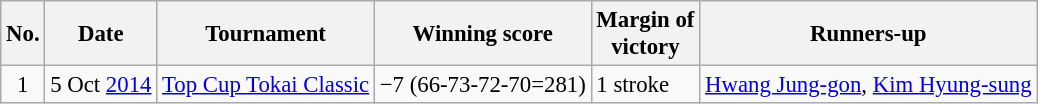<table class="wikitable" style="font-size:95%;">
<tr>
<th>No.</th>
<th>Date</th>
<th>Tournament</th>
<th>Winning score</th>
<th>Margin of<br>victory</th>
<th>Runners-up</th>
</tr>
<tr>
<td align=center>1</td>
<td align=right>5 Oct <a href='#'>2014</a></td>
<td><a href='#'>Top Cup Tokai Classic</a></td>
<td>−7 (66-73-72-70=281)</td>
<td>1 stroke</td>
<td> <a href='#'>Hwang Jung-gon</a>,  <a href='#'>Kim Hyung-sung</a></td>
</tr>
</table>
